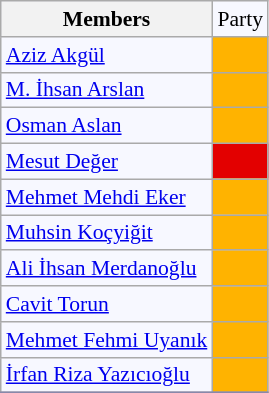<table class=wikitable style="border:1px solid #8888aa; background-color:#f7f8ff; padding:0px; font-size:90%;">
<tr>
<th>Members</th>
<td>Party</td>
</tr>
<tr>
<td><a href='#'>Aziz Akgül</a></td>
<td style="background: #ffb300"></td>
</tr>
<tr>
<td><a href='#'>M. İhsan Arslan</a></td>
<td style="background: #ffb300"></td>
</tr>
<tr>
<td><a href='#'>Osman Aslan</a></td>
<td style="background: #ffb300"></td>
</tr>
<tr>
<td><a href='#'>Mesut Değer</a></td>
<td style="background: #e30000"></td>
</tr>
<tr>
<td><a href='#'>Mehmet Mehdi Eker</a></td>
<td style="background: #ffb300"></td>
</tr>
<tr>
<td><a href='#'>Muhsin Koçyiğit</a></td>
<td style="background: #ffb300"></td>
</tr>
<tr>
<td><a href='#'>Ali İhsan Merdanoğlu</a></td>
<td style="background: #ffb300"></td>
</tr>
<tr>
<td><a href='#'>Cavit Torun</a></td>
<td style="background: #ffb300"></td>
</tr>
<tr>
<td><a href='#'>Mehmet Fehmi Uyanık</a></td>
<td style="background: #ffb300"></td>
</tr>
<tr>
<td><a href='#'>İrfan Riza Yazıcıoğlu</a></td>
<td style="background: #ffb300"></td>
</tr>
<tr>
</tr>
</table>
